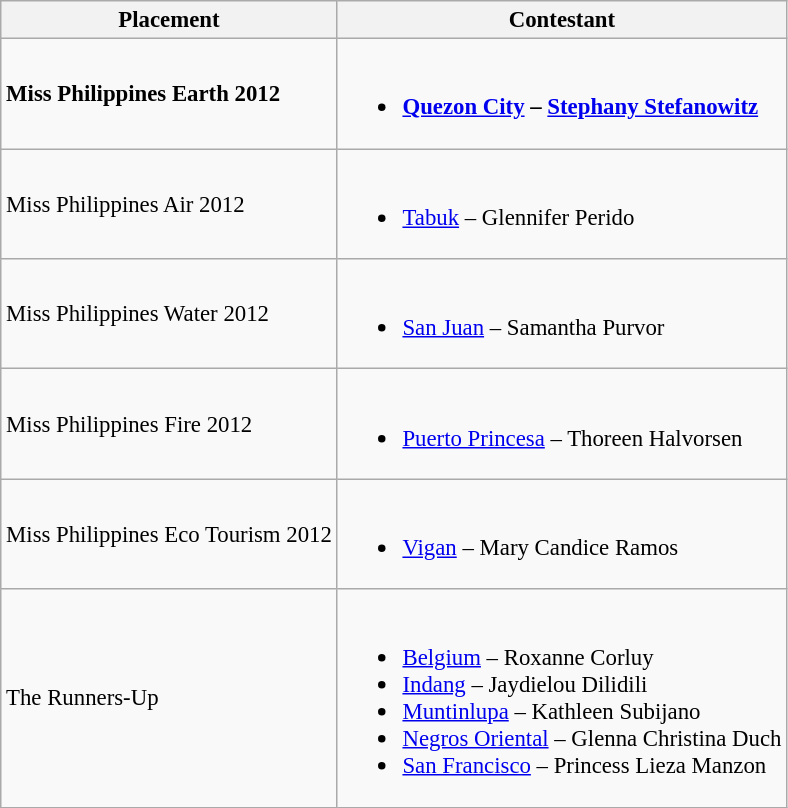<table class="wikitable sortable" style="font-size: 95%;">
<tr>
<th>Placement</th>
<th>Contestant</th>
</tr>
<tr>
<td><strong>Miss Philippines Earth 2012</strong></td>
<td><br><ul><li><strong><a href='#'>Quezon City</a> – <a href='#'>Stephany Stefanowitz</a></strong></li></ul></td>
</tr>
<tr>
<td>Miss Philippines Air 2012</td>
<td><br><ul><li><a href='#'>Tabuk</a> – Glennifer Perido</li></ul></td>
</tr>
<tr>
<td>Miss Philippines Water 2012</td>
<td><br><ul><li><a href='#'>San Juan</a> – Samantha Purvor</li></ul></td>
</tr>
<tr>
<td>Miss Philippines Fire 2012</td>
<td><br><ul><li><a href='#'>Puerto Princesa</a> – Thoreen Halvorsen</li></ul></td>
</tr>
<tr>
<td>Miss Philippines Eco Tourism 2012</td>
<td><br><ul><li><a href='#'>Vigan</a> – Mary Candice Ramos</li></ul></td>
</tr>
<tr>
<td>The Runners-Up</td>
<td><br><ul><li><a href='#'>Belgium</a> – Roxanne Corluy</li><li><a href='#'>Indang</a> – Jaydielou Dilidili</li><li><a href='#'>Muntinlupa</a> – Kathleen Subijano</li><li><a href='#'>Negros Oriental</a> – Glenna Christina Duch</li><li><a href='#'>San Francisco</a> – Princess Lieza Manzon</li></ul></td>
</tr>
</table>
